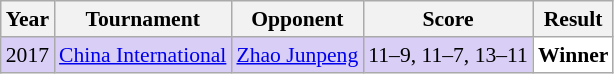<table class="sortable wikitable" style="font-size: 90%;">
<tr>
<th>Year</th>
<th>Tournament</th>
<th>Opponent</th>
<th>Score</th>
<th>Result</th>
</tr>
<tr style="background:#D8CEF6">
<td align="center">2017</td>
<td align="left"><a href='#'>China International</a></td>
<td align="left"> <a href='#'>Zhao Junpeng</a></td>
<td align="left">11–9, 11–7, 13–11</td>
<td style="text-align:left; background:white"> <strong>Winner</strong></td>
</tr>
</table>
